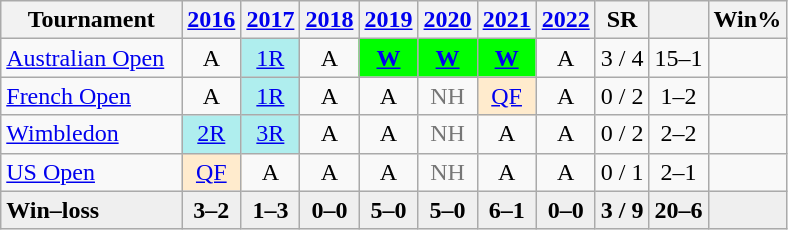<table class=wikitable style=text-align:center>
<tr>
<th>Tournament</th>
<th><a href='#'>2016</a></th>
<th><a href='#'>2017</a></th>
<th><a href='#'>2018</a></th>
<th><a href='#'>2019</a></th>
<th><a href='#'>2020</a></th>
<th><a href='#'>2021</a></th>
<th><a href='#'>2022</a></th>
<th>SR</th>
<th></th>
<th>Win%</th>
</tr>
<tr>
<td align=left><a href='#'>Australian Open</a>  </td>
<td>A</td>
<td style=background:#afeeee><a href='#'>1R</a></td>
<td>A</td>
<td style=background:lime><strong><a href='#'>W</a></strong></td>
<td style=background:lime><strong><a href='#'>W</a></strong></td>
<td style=background:lime><strong><a href='#'>W</a></strong></td>
<td>A</td>
<td>3 / 4</td>
<td>15–1</td>
<td></td>
</tr>
<tr>
<td align=left><a href='#'>French Open</a></td>
<td>A</td>
<td style=background:#afeeee><a href='#'>1R</a></td>
<td>A</td>
<td>A</td>
<td style=color:#767676>NH</td>
<td style=background:#ffebcd><a href='#'>QF</a></td>
<td>A</td>
<td>0 / 2</td>
<td>1–2</td>
<td></td>
</tr>
<tr>
<td align=left><a href='#'>Wimbledon</a></td>
<td style=background:#afeeee><a href='#'>2R</a></td>
<td style=background:#afeeee><a href='#'>3R</a></td>
<td>A</td>
<td>A</td>
<td style=color:#767676>NH</td>
<td>A</td>
<td>A</td>
<td>0 / 2</td>
<td>2–2</td>
<td></td>
</tr>
<tr>
<td align=left><a href='#'>US Open</a></td>
<td style=background:#ffebcd><a href='#'>QF</a></td>
<td>A</td>
<td>A</td>
<td>A</td>
<td style=color:#767676>NH</td>
<td>A</td>
<td>A</td>
<td>0 / 1</td>
<td>2–1</td>
<td></td>
</tr>
<tr style=background:#efefef;font-weight:bold>
<td align=left>Win–loss</td>
<td>3–2</td>
<td>1–3</td>
<td>0–0</td>
<td>5–0</td>
<td>5–0</td>
<td>6–1</td>
<td>0–0</td>
<td>3 / 9</td>
<td>20–6</td>
<td></td>
</tr>
</table>
